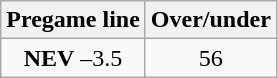<table class="wikitable">
<tr align="center">
<th style=>Pregame line</th>
<th style=>Over/under</th>
</tr>
<tr align="center">
<td><strong>NEV</strong> –3.5</td>
<td>56</td>
</tr>
</table>
